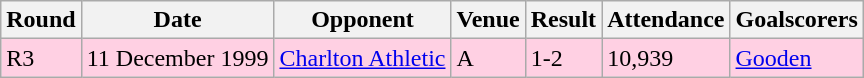<table class="wikitable">
<tr>
<th>Round</th>
<th>Date</th>
<th>Opponent</th>
<th>Venue</th>
<th>Result</th>
<th>Attendance</th>
<th>Goalscorers</th>
</tr>
<tr style="background-color: #ffd0e3;">
<td>R3</td>
<td>11 December 1999</td>
<td><a href='#'>Charlton Athletic</a></td>
<td>A</td>
<td>1-2</td>
<td>10,939</td>
<td><a href='#'>Gooden</a></td>
</tr>
</table>
